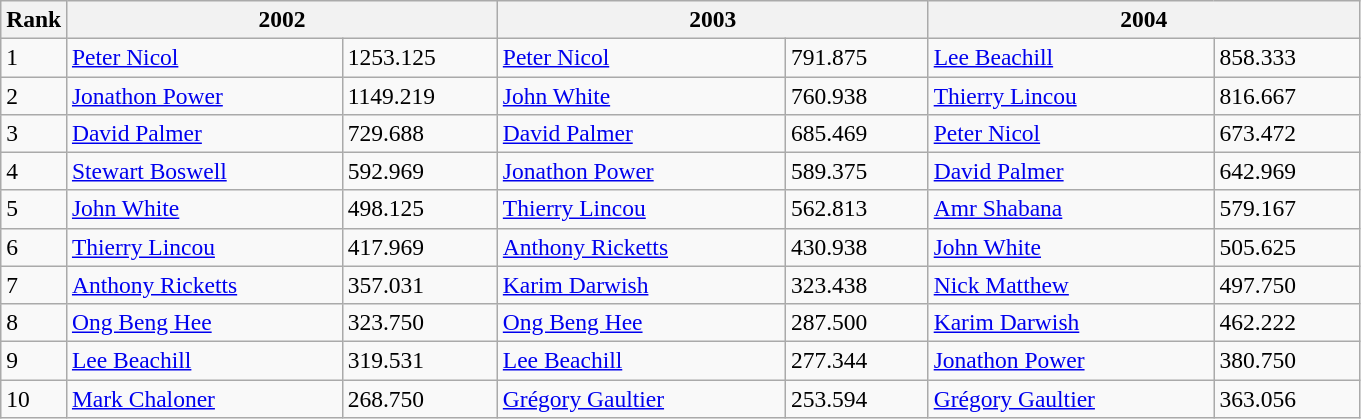<table class=wikitable style="font-size:98%;">
<tr>
<th>Rank</th>
<th colspan="2" style="width:280px;">2002</th>
<th colspan="2" style="width:280px;">2003</th>
<th colspan="2" style="width:280px;">2004</th>
</tr>
<tr>
<td>1</td>
<td> <a href='#'>Peter Nicol</a></td>
<td>1253.125</td>
<td> <a href='#'>Peter Nicol</a></td>
<td>791.875</td>
<td> <a href='#'>Lee Beachill</a></td>
<td>858.333</td>
</tr>
<tr>
<td>2</td>
<td> <a href='#'>Jonathon Power</a></td>
<td>1149.219</td>
<td> <a href='#'>John White</a></td>
<td>760.938</td>
<td> <a href='#'>Thierry Lincou</a></td>
<td>816.667</td>
</tr>
<tr>
<td>3</td>
<td> <a href='#'>David Palmer</a></td>
<td>729.688</td>
<td> <a href='#'>David Palmer</a></td>
<td>685.469</td>
<td> <a href='#'>Peter Nicol</a></td>
<td>673.472</td>
</tr>
<tr>
<td>4</td>
<td> <a href='#'>Stewart Boswell</a></td>
<td>592.969</td>
<td> <a href='#'>Jonathon Power</a></td>
<td>589.375</td>
<td> <a href='#'>David Palmer</a></td>
<td>642.969</td>
</tr>
<tr>
<td>5</td>
<td> <a href='#'>John White</a></td>
<td>498.125</td>
<td> <a href='#'>Thierry Lincou</a></td>
<td>562.813</td>
<td> <a href='#'>Amr Shabana</a></td>
<td>579.167</td>
</tr>
<tr>
<td>6</td>
<td> <a href='#'>Thierry Lincou</a></td>
<td>417.969</td>
<td> <a href='#'>Anthony Ricketts</a></td>
<td>430.938</td>
<td> <a href='#'>John White</a></td>
<td>505.625</td>
</tr>
<tr>
<td>7</td>
<td> <a href='#'>Anthony Ricketts</a></td>
<td>357.031</td>
<td> <a href='#'>Karim Darwish</a></td>
<td>323.438</td>
<td> <a href='#'>Nick Matthew</a></td>
<td>497.750</td>
</tr>
<tr>
<td>8</td>
<td> <a href='#'>Ong Beng Hee</a></td>
<td>323.750</td>
<td> <a href='#'>Ong Beng Hee</a></td>
<td>287.500</td>
<td> <a href='#'>Karim Darwish</a></td>
<td>462.222</td>
</tr>
<tr>
<td>9</td>
<td> <a href='#'>Lee Beachill</a></td>
<td>319.531</td>
<td> <a href='#'>Lee Beachill</a></td>
<td>277.344</td>
<td> <a href='#'>Jonathon Power</a></td>
<td>380.750</td>
</tr>
<tr>
<td>10</td>
<td> <a href='#'>Mark Chaloner</a></td>
<td>268.750</td>
<td> <a href='#'>Grégory Gaultier</a></td>
<td>253.594</td>
<td> <a href='#'>Grégory Gaultier</a></td>
<td>363.056</td>
</tr>
</table>
